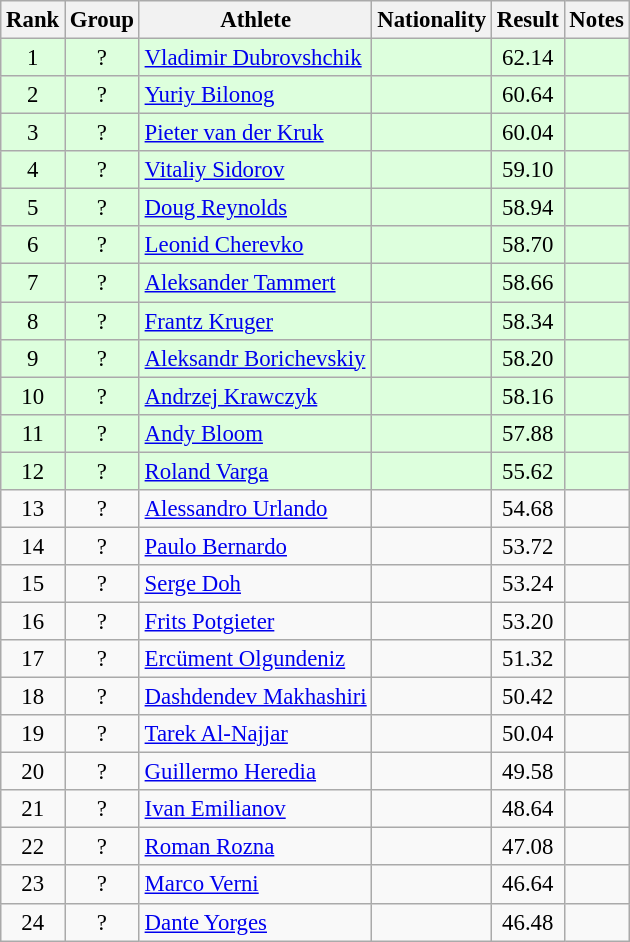<table class="wikitable sortable" style="text-align:center;font-size:95%">
<tr>
<th>Rank</th>
<th>Group</th>
<th>Athlete</th>
<th>Nationality</th>
<th>Result</th>
<th>Notes</th>
</tr>
<tr bgcolor=ddffdd>
<td>1</td>
<td>?</td>
<td align="left"><a href='#'>Vladimir Dubrovshchik</a></td>
<td align=left></td>
<td>62.14</td>
<td></td>
</tr>
<tr bgcolor=ddffdd>
<td>2</td>
<td>?</td>
<td align="left"><a href='#'>Yuriy Bilonog</a></td>
<td align=left></td>
<td>60.64</td>
<td></td>
</tr>
<tr bgcolor=ddffdd>
<td>3</td>
<td>?</td>
<td align="left"><a href='#'>Pieter van der Kruk</a></td>
<td align=left></td>
<td>60.04</td>
<td></td>
</tr>
<tr bgcolor=ddffdd>
<td>4</td>
<td>?</td>
<td align="left"><a href='#'>Vitaliy Sidorov</a></td>
<td align=left></td>
<td>59.10</td>
<td></td>
</tr>
<tr bgcolor=ddffdd>
<td>5</td>
<td>?</td>
<td align="left"><a href='#'>Doug Reynolds</a></td>
<td align=left></td>
<td>58.94</td>
<td></td>
</tr>
<tr bgcolor=ddffdd>
<td>6</td>
<td>?</td>
<td align="left"><a href='#'>Leonid Cherevko</a></td>
<td align=left></td>
<td>58.70</td>
<td></td>
</tr>
<tr bgcolor=ddffdd>
<td>7</td>
<td>?</td>
<td align="left"><a href='#'>Aleksander Tammert</a></td>
<td align=left></td>
<td>58.66</td>
<td></td>
</tr>
<tr bgcolor=ddffdd>
<td>8</td>
<td>?</td>
<td align="left"><a href='#'>Frantz Kruger</a></td>
<td align=left></td>
<td>58.34</td>
<td></td>
</tr>
<tr bgcolor=ddffdd>
<td>9</td>
<td>?</td>
<td align="left"><a href='#'>Aleksandr Borichevskiy</a></td>
<td align=left></td>
<td>58.20</td>
<td></td>
</tr>
<tr bgcolor=ddffdd>
<td>10</td>
<td>?</td>
<td align="left"><a href='#'>Andrzej Krawczyk</a></td>
<td align=left></td>
<td>58.16</td>
<td></td>
</tr>
<tr bgcolor=ddffdd>
<td>11</td>
<td>?</td>
<td align="left"><a href='#'>Andy Bloom</a></td>
<td align=left></td>
<td>57.88</td>
<td></td>
</tr>
<tr bgcolor=ddffdd>
<td>12</td>
<td>?</td>
<td align="left"><a href='#'>Roland Varga</a></td>
<td align=left></td>
<td>55.62</td>
<td></td>
</tr>
<tr>
<td>13</td>
<td>?</td>
<td align="left"><a href='#'>Alessandro Urlando</a></td>
<td align=left></td>
<td>54.68</td>
<td></td>
</tr>
<tr>
<td>14</td>
<td>?</td>
<td align="left"><a href='#'>Paulo Bernardo</a></td>
<td align=left></td>
<td>53.72</td>
<td></td>
</tr>
<tr>
<td>15</td>
<td>?</td>
<td align="left"><a href='#'>Serge Doh</a></td>
<td align=left></td>
<td>53.24</td>
<td></td>
</tr>
<tr>
<td>16</td>
<td>?</td>
<td align="left"><a href='#'>Frits Potgieter</a></td>
<td align=left></td>
<td>53.20</td>
<td></td>
</tr>
<tr>
<td>17</td>
<td>?</td>
<td align="left"><a href='#'>Ercüment Olgundeniz</a></td>
<td align=left></td>
<td>51.32</td>
<td></td>
</tr>
<tr>
<td>18</td>
<td>?</td>
<td align="left"><a href='#'>Dashdendev Makhashiri</a></td>
<td align=left></td>
<td>50.42</td>
<td></td>
</tr>
<tr>
<td>19</td>
<td>?</td>
<td align="left"><a href='#'>Tarek Al-Najjar</a></td>
<td align=left></td>
<td>50.04</td>
<td></td>
</tr>
<tr>
<td>20</td>
<td>?</td>
<td align="left"><a href='#'>Guillermo Heredia</a></td>
<td align=left></td>
<td>49.58</td>
<td></td>
</tr>
<tr>
<td>21</td>
<td>?</td>
<td align="left"><a href='#'>Ivan Emilianov</a></td>
<td align=left></td>
<td>48.64</td>
<td></td>
</tr>
<tr>
<td>22</td>
<td>?</td>
<td align="left"><a href='#'>Roman Rozna</a></td>
<td align=left></td>
<td>47.08</td>
<td></td>
</tr>
<tr>
<td>23</td>
<td>?</td>
<td align="left"><a href='#'>Marco Verni</a></td>
<td align=left></td>
<td>46.64</td>
<td></td>
</tr>
<tr>
<td>24</td>
<td>?</td>
<td align="left"><a href='#'>Dante Yorges</a></td>
<td align=left></td>
<td>46.48</td>
<td></td>
</tr>
</table>
